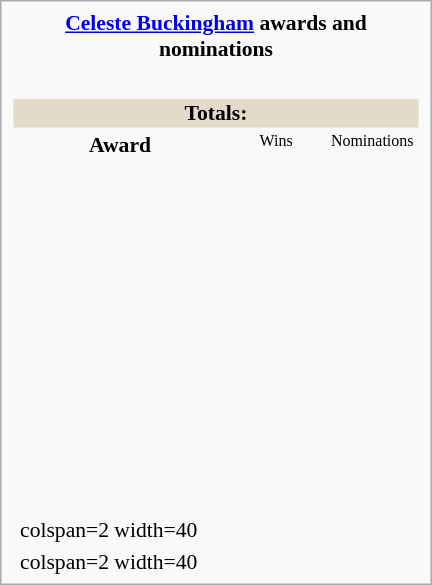<table class=infobox style="width:20em; text-align:left; font-size:90%; vertical-align:middle; background-color:#white;">
<tr>
<th colspan="3" style="text-align:center;"><a href='#'>Celeste Buckingham</a> awards and nominations</th>
</tr>
<tr>
</tr>
<tr>
<td colspan=3><br><table class="collapsible collapsed" width=100%>
<tr>
<th colspan=3 style="background-color:#E3DAC9; text-align:center;">Totals:</th>
</tr>
<tr style="background-color#d9e8ff; text-align:center;">
<th style="vertical-align: middle; text-align:center;">Award</th>
<td style="background#cceecc; font-size:8pt;" width=60px>Wins</td>
<td style="background#eecccc; font-size:8pt;" width=60px>Nominations</td>
</tr>
<tr>
<td><br></td>
<td></td>
<td></td>
</tr>
<tr>
<td><br></td>
<td></td>
<td></td>
</tr>
<tr>
<td><br></td>
<td></td>
<td></td>
</tr>
<tr>
<td><br></td>
<td></td>
<td></td>
</tr>
<tr>
<td><br></td>
<td></td>
<td></td>
</tr>
<tr>
<td><br></td>
<td></td>
<td></td>
</tr>
<tr>
<td><br></td>
<td></td>
<td></td>
</tr>
<tr>
<td><br></td>
<td></td>
<td></td>
</tr>
<tr>
<td><br></td>
<td></td>
<td></td>
</tr>
<tr>
<td><br></td>
<td></td>
<td></td>
</tr>
<tr>
<td><br></td>
<td></td>
<td></td>
</tr>
</table>
</td>
</tr>
<tr style=background-color#d9e8ff>
</tr>
<tr>
<td></td>
<td>colspan=2 width=40 </td>
</tr>
<tr>
<td></td>
<td>colspan=2 width=40 </td>
</tr>
</table>
